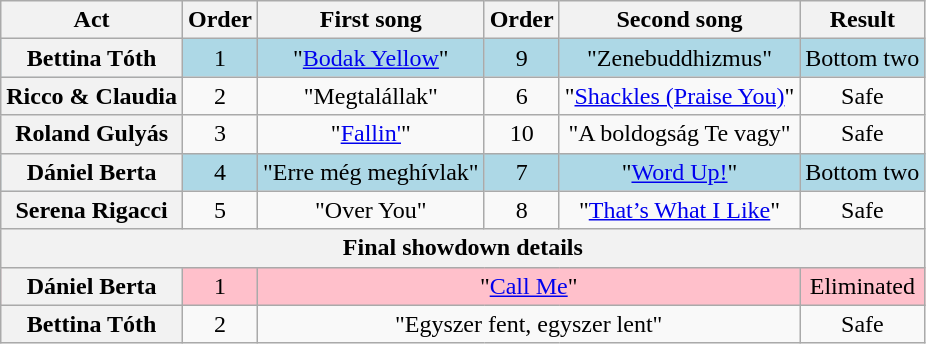<table class="wikitable" style="text-align:center;">
<tr>
<th scope="col">Act</th>
<th scope="col">Order</th>
<th scope="col">First song</th>
<th scope="col">Order</th>
<th scope="col">Second song</th>
<th scope="col">Result</th>
</tr>
<tr bgcolor="lightblue">
<th scope="row">Bettina Tóth</th>
<td>1</td>
<td>"<a href='#'>Bodak Yellow</a>"</td>
<td>9</td>
<td>"Zenebuddhizmus"</td>
<td>Bottom two</td>
</tr>
<tr>
<th scope="row">Ricco & Claudia</th>
<td>2</td>
<td>"Megtalállak"</td>
<td>6</td>
<td>"<a href='#'>Shackles (Praise You)</a>"</td>
<td>Safe</td>
</tr>
<tr>
<th scope="row">Roland Gulyás</th>
<td>3</td>
<td>"<a href='#'>Fallin'</a>"</td>
<td>10</td>
<td>"A boldogság Te vagy"</td>
<td>Safe</td>
</tr>
<tr bgcolor="lightblue">
<th scope="row">Dániel Berta</th>
<td>4</td>
<td>"Erre még meghívlak"</td>
<td>7</td>
<td>"<a href='#'>Word Up!</a>"</td>
<td>Bottom two</td>
</tr>
<tr>
<th scope="row">Serena Rigacci</th>
<td>5</td>
<td>"Over You"</td>
<td>8</td>
<td>"<a href='#'>That’s What I Like</a>"</td>
<td>Safe</td>
</tr>
<tr>
<th scope="col" colspan="7">Final showdown details</th>
</tr>
<tr bgcolor="pink">
<th scope="row">Dániel Berta</th>
<td>1</td>
<td colspan="3">"<a href='#'>Call Me</a>"</td>
<td>Eliminated</td>
</tr>
<tr>
<th scope="row">Bettina Tóth</th>
<td>2</td>
<td colspan="3">"Egyszer fent, egyszer lent"</td>
<td>Safe</td>
</tr>
</table>
